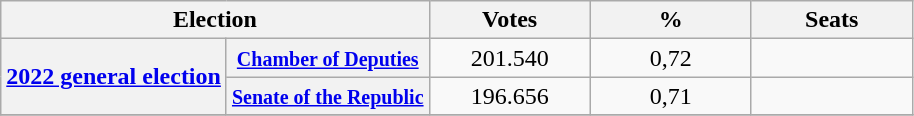<table class=wikitable style=text-align:center>
<tr>
<th colspan=2>Election</th>
<th width=100px>Votes</th>
<th width=100px>%</th>
<th width=100px>Seats</th>
</tr>
<tr>
<th rowspan=2><a href='#'>2022 general election</a></th>
<th><small><a href='#'>Chamber of Deputies</a></small></th>
<td>201.540</td>
<td>0,72</td>
<td></td>
</tr>
<tr>
<th><small><a href='#'>Senate of the Republic</a></small></th>
<td>196.656</td>
<td>0,71</td>
<td></td>
</tr>
<tr>
</tr>
</table>
